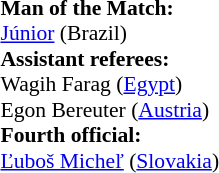<table width=100% style="font-size: 90%">
<tr>
<td><br><strong>Man of the Match:</strong>
<br><a href='#'>Júnior</a> (Brazil)<br><strong>Assistant referees:</strong>
<br>Wagih Farag (<a href='#'>Egypt</a>)
<br>Egon Bereuter (<a href='#'>Austria</a>)
<br><strong>Fourth official:</strong>
<br><a href='#'>Ľuboš Micheľ</a> (<a href='#'>Slovakia</a>)</td>
</tr>
</table>
